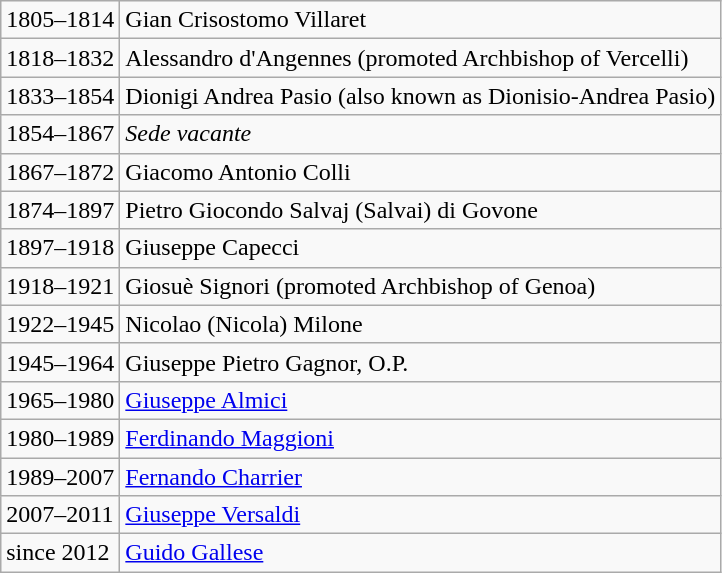<table class="wikitable">
<tr>
<td>1805–1814</td>
<td>Gian Crisostomo Villaret</td>
</tr>
<tr>
<td>1818–1832</td>
<td>Alessandro d'Angennes (promoted Archbishop of Vercelli)</td>
</tr>
<tr>
<td>1833–1854</td>
<td>Dionigi Andrea Pasio (also known as Dionisio-Andrea Pasio)</td>
</tr>
<tr>
<td>1854–1867</td>
<td><em>Sede vacante</em></td>
</tr>
<tr>
<td>1867–1872</td>
<td>Giacomo Antonio Colli</td>
</tr>
<tr>
<td>1874–1897</td>
<td>Pietro Giocondo Salvaj (Salvai) di Govone</td>
</tr>
<tr>
<td>1897–1918</td>
<td>Giuseppe Capecci</td>
</tr>
<tr>
<td>1918–1921</td>
<td>Giosuè Signori (promoted Archbishop of Genoa)</td>
</tr>
<tr>
<td>1922–1945</td>
<td>Nicolao (Nicola) Milone</td>
</tr>
<tr>
<td>1945–1964</td>
<td>Giuseppe Pietro Gagnor, O.P.</td>
</tr>
<tr>
<td>1965–1980</td>
<td><a href='#'>Giuseppe Almici</a></td>
</tr>
<tr>
<td>1980–1989</td>
<td><a href='#'>Ferdinando Maggioni</a></td>
</tr>
<tr>
<td>1989–2007</td>
<td><a href='#'>Fernando Charrier</a></td>
</tr>
<tr>
<td>2007–2011</td>
<td><a href='#'>Giuseppe Versaldi</a></td>
</tr>
<tr>
<td>since 2012</td>
<td><a href='#'>Guido Gallese</a></td>
</tr>
</table>
